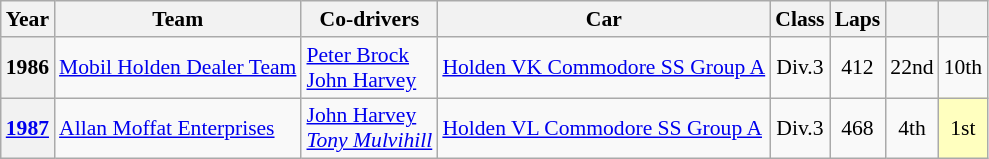<table class="wikitable" style="text-align:center; font-size:90%">
<tr>
<th>Year</th>
<th>Team</th>
<th>Co-drivers</th>
<th>Car</th>
<th>Class</th>
<th>Laps</th>
<th></th>
<th></th>
</tr>
<tr>
<th>1986</th>
<td align="left"> <a href='#'>Mobil Holden Dealer Team</a></td>
<td align="left"> <a href='#'>Peter Brock</a><br> <a href='#'>John Harvey</a></td>
<td align="left"><a href='#'>Holden VK Commodore SS Group A</a></td>
<td>Div.3</td>
<td>412</td>
<td>22nd</td>
<td>10th</td>
</tr>
<tr>
<th><a href='#'>1987</a></th>
<td align="left"> <a href='#'>Allan Moffat Enterprises</a></td>
<td align="left"> <a href='#'>John Harvey</a><br> <em><a href='#'>Tony Mulvihill</a></em></td>
<td align="left"><a href='#'>Holden VL Commodore SS Group A</a></td>
<td>Div.3</td>
<td>468</td>
<td>4th</td>
<td style="background:#ffffbf;">1st</td>
</tr>
</table>
